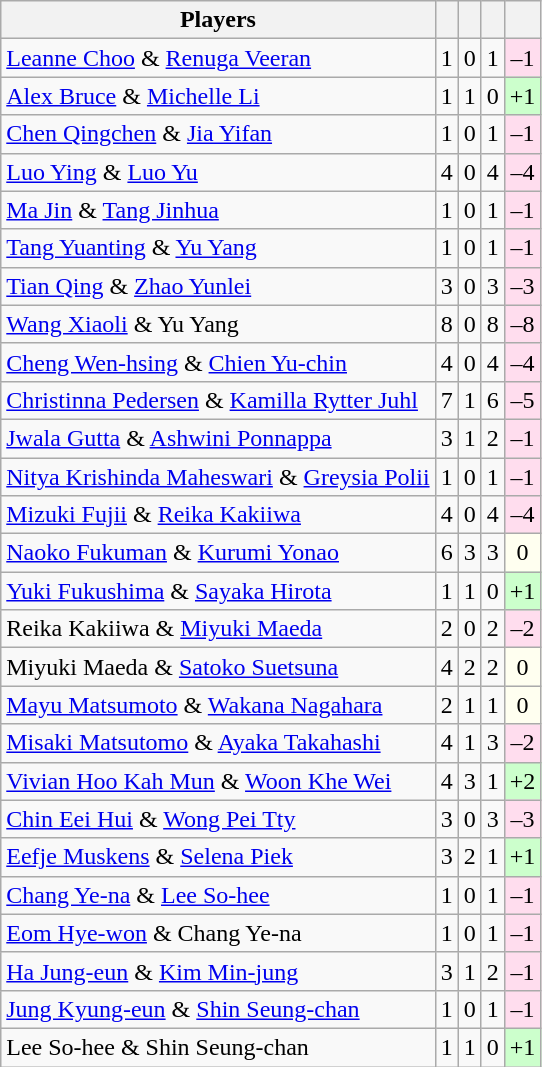<table class="sortable wikitable" style="text-align:center">
<tr>
<th>Players</th>
<th></th>
<th></th>
<th></th>
<th></th>
</tr>
<tr>
<td align="left"> <a href='#'>Leanne Choo</a> & <a href='#'>Renuga Veeran</a></td>
<td>1</td>
<td>0</td>
<td>1</td>
<td bgcolor="#ffddee">–1</td>
</tr>
<tr>
<td align="left"> <a href='#'>Alex Bruce</a> & <a href='#'>Michelle Li</a></td>
<td>1</td>
<td>1</td>
<td>0</td>
<td bgcolor="#ccffcc">+1</td>
</tr>
<tr>
<td align="left"> <a href='#'>Chen Qingchen</a> & <a href='#'>Jia Yifan</a></td>
<td>1</td>
<td>0</td>
<td>1</td>
<td bgcolor="#ffddee">–1</td>
</tr>
<tr>
<td align="left"> <a href='#'>Luo Ying</a> & <a href='#'>Luo Yu</a></td>
<td>4</td>
<td>0</td>
<td>4</td>
<td bgcolor="#ffddee">–4</td>
</tr>
<tr>
<td align="left"> <a href='#'>Ma Jin</a> & <a href='#'>Tang Jinhua</a></td>
<td>1</td>
<td>0</td>
<td>1</td>
<td bgcolor="#ffddee">–1</td>
</tr>
<tr>
<td align="left"> <a href='#'>Tang Yuanting</a> & <a href='#'>Yu Yang</a></td>
<td>1</td>
<td>0</td>
<td>1</td>
<td bgcolor="#ffddee">–1</td>
</tr>
<tr>
<td align="left"> <a href='#'>Tian Qing</a> & <a href='#'>Zhao Yunlei</a></td>
<td>3</td>
<td>0</td>
<td>3</td>
<td bgcolor="#ffddee">–3</td>
</tr>
<tr>
<td align="left"> <a href='#'>Wang Xiaoli</a> & Yu Yang</td>
<td>8</td>
<td>0</td>
<td>8</td>
<td bgcolor="#ffddee">–8</td>
</tr>
<tr>
<td align="left"> <a href='#'>Cheng Wen-hsing</a> & <a href='#'>Chien Yu-chin</a></td>
<td>4</td>
<td>0</td>
<td>4</td>
<td bgcolor="#ffddee">–4</td>
</tr>
<tr>
<td align="left"> <a href='#'>Christinna Pedersen</a> & <a href='#'>Kamilla Rytter Juhl</a></td>
<td>7</td>
<td>1</td>
<td>6</td>
<td bgcolor="#ffddee">–5</td>
</tr>
<tr>
<td align="left"> <a href='#'>Jwala Gutta</a> & <a href='#'>Ashwini Ponnappa</a></td>
<td>3</td>
<td>1</td>
<td>2</td>
<td bgcolor="#ffddee">–1</td>
</tr>
<tr>
<td align="left"> <a href='#'>Nitya Krishinda Maheswari</a> & <a href='#'>Greysia Polii</a></td>
<td>1</td>
<td>0</td>
<td>1</td>
<td bgcolor="#ffddee">–1</td>
</tr>
<tr>
<td align="left"> <a href='#'>Mizuki Fujii</a> & <a href='#'>Reika Kakiiwa</a></td>
<td>4</td>
<td>0</td>
<td>4</td>
<td bgcolor="#ffddee">–4</td>
</tr>
<tr>
<td align="left"> <a href='#'>Naoko Fukuman</a> & <a href='#'>Kurumi Yonao</a></td>
<td>6</td>
<td>3</td>
<td>3</td>
<td bgcolor="#fffff0">0</td>
</tr>
<tr>
<td align="left"> <a href='#'>Yuki Fukushima</a> & <a href='#'>Sayaka Hirota</a></td>
<td>1</td>
<td>1</td>
<td>0</td>
<td bgcolor="#ccffcc">+1</td>
</tr>
<tr>
<td align="left"> Reika Kakiiwa & <a href='#'>Miyuki Maeda</a></td>
<td>2</td>
<td>0</td>
<td>2</td>
<td bgcolor="#ffddee">–2</td>
</tr>
<tr>
<td align="left"> Miyuki Maeda & <a href='#'>Satoko Suetsuna</a></td>
<td>4</td>
<td>2</td>
<td>2</td>
<td bgcolor="#fffff0">0</td>
</tr>
<tr>
<td align="left"> <a href='#'>Mayu Matsumoto</a> & <a href='#'>Wakana Nagahara</a></td>
<td>2</td>
<td>1</td>
<td>1</td>
<td bgcolor="#fffff0">0</td>
</tr>
<tr>
<td align="left"> <a href='#'>Misaki Matsutomo</a> & <a href='#'>Ayaka Takahashi</a></td>
<td>4</td>
<td>1</td>
<td>3</td>
<td bgcolor="#ffddee">–2</td>
</tr>
<tr>
<td align="left"> <a href='#'>Vivian Hoo Kah Mun</a> & <a href='#'>Woon Khe Wei</a></td>
<td>4</td>
<td>3</td>
<td>1</td>
<td bgcolor="#ccffcc">+2</td>
</tr>
<tr>
<td align="left"> <a href='#'>Chin Eei Hui</a> & <a href='#'>Wong Pei Tty</a></td>
<td>3</td>
<td>0</td>
<td>3</td>
<td bgcolor="#ffddee">–3</td>
</tr>
<tr>
<td align="left"> <a href='#'>Eefje Muskens</a> & <a href='#'>Selena Piek</a></td>
<td>3</td>
<td>2</td>
<td>1</td>
<td bgcolor="#ccffcc">+1</td>
</tr>
<tr>
<td align="left"> <a href='#'>Chang Ye-na</a> & <a href='#'>Lee So-hee</a></td>
<td>1</td>
<td>0</td>
<td>1</td>
<td bgcolor="#ffddee">–1</td>
</tr>
<tr>
<td align="left"> <a href='#'>Eom Hye-won</a> & Chang Ye-na</td>
<td>1</td>
<td>0</td>
<td>1</td>
<td bgcolor="#ffddee">–1</td>
</tr>
<tr>
<td align="left"> <a href='#'>Ha Jung-eun</a> & <a href='#'>Kim Min-jung</a></td>
<td>3</td>
<td>1</td>
<td>2</td>
<td bgcolor="#ffddee">–1</td>
</tr>
<tr>
<td align="left"> <a href='#'>Jung Kyung-eun</a> & <a href='#'>Shin Seung-chan</a></td>
<td>1</td>
<td>0</td>
<td>1</td>
<td bgcolor="#ffddee">–1</td>
</tr>
<tr>
<td align="left"> Lee So-hee & Shin Seung-chan</td>
<td>1</td>
<td>1</td>
<td>0</td>
<td bgcolor="#ccffcc">+1</td>
</tr>
</table>
